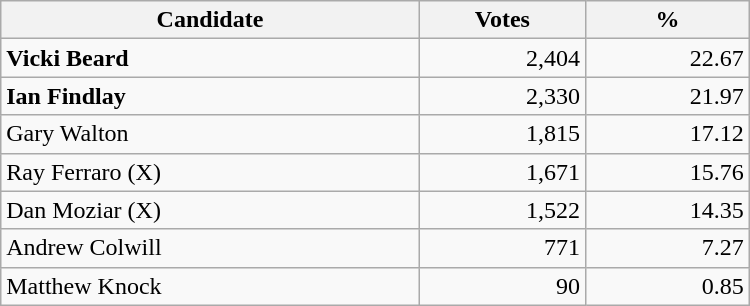<table style="width:500px;" class="wikitable">
<tr>
<th align="center">Candidate</th>
<th align="center">Votes</th>
<th align="center">%</th>
</tr>
<tr>
<td align="left"><strong>Vicki Beard</strong></td>
<td align="right">2,404</td>
<td align="right">22.67</td>
</tr>
<tr>
<td align="left"><strong>Ian Findlay</strong></td>
<td align="right">2,330</td>
<td align="right">21.97</td>
</tr>
<tr>
<td align="left">Gary Walton</td>
<td align="right">1,815</td>
<td align="right">17.12</td>
</tr>
<tr>
<td align="left">Ray Ferraro (X)</td>
<td align="right">1,671</td>
<td align="right">15.76</td>
</tr>
<tr>
<td align="left">Dan Moziar (X)</td>
<td align="right">1,522</td>
<td align="right">14.35</td>
</tr>
<tr>
<td align="left">Andrew Colwill</td>
<td align="right">771</td>
<td align="right">7.27</td>
</tr>
<tr>
<td align="left">Matthew Knock</td>
<td align="right">90</td>
<td align="right">0.85</td>
</tr>
</table>
